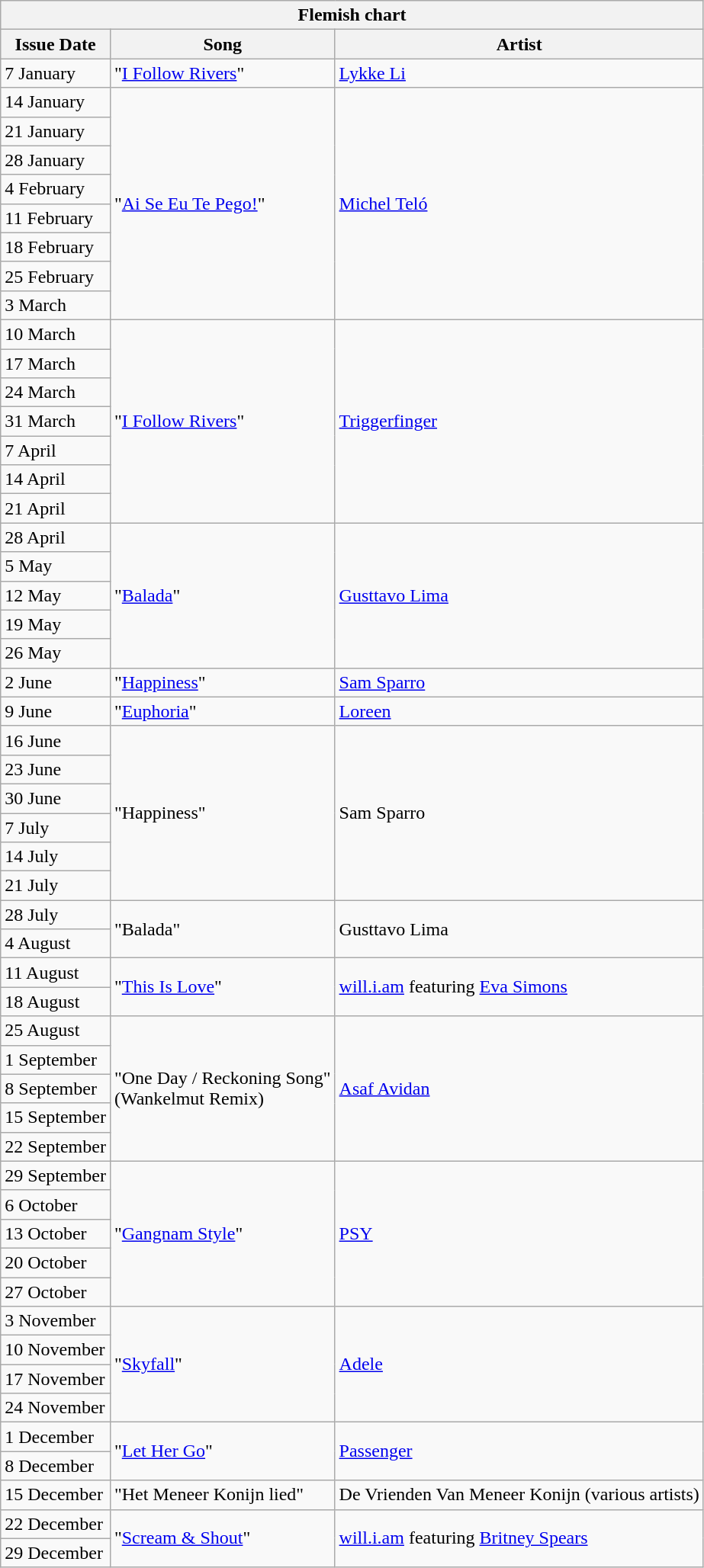<table class="wikitable">
<tr>
<th colspan=3>Flemish chart</th>
</tr>
<tr>
<th>Issue Date</th>
<th>Song</th>
<th>Artist</th>
</tr>
<tr>
<td>7 January</td>
<td rowspan="1">"<a href='#'>I Follow Rivers</a>"</td>
<td rowspan="1"><a href='#'>Lykke Li</a></td>
</tr>
<tr>
<td>14 January</td>
<td rowspan="8">"<a href='#'>Ai Se Eu Te Pego!</a>"</td>
<td rowspan="8"><a href='#'>Michel Teló</a></td>
</tr>
<tr>
<td>21 January</td>
</tr>
<tr>
<td>28 January</td>
</tr>
<tr>
<td>4 February</td>
</tr>
<tr>
<td>11 February</td>
</tr>
<tr>
<td>18 February</td>
</tr>
<tr>
<td>25 February</td>
</tr>
<tr>
<td>3 March</td>
</tr>
<tr>
<td>10 March</td>
<td rowspan="7">"<a href='#'>I Follow Rivers</a>"</td>
<td rowspan="7"><a href='#'>Triggerfinger</a></td>
</tr>
<tr>
<td>17 March</td>
</tr>
<tr>
<td>24 March</td>
</tr>
<tr>
<td>31 March</td>
</tr>
<tr>
<td>7 April</td>
</tr>
<tr>
<td>14 April</td>
</tr>
<tr>
<td>21 April</td>
</tr>
<tr>
<td>28 April</td>
<td rowspan="5">"<a href='#'>Balada</a>"</td>
<td rowspan="5"><a href='#'>Gusttavo Lima</a></td>
</tr>
<tr>
<td>5 May</td>
</tr>
<tr>
<td>12 May</td>
</tr>
<tr>
<td>19 May</td>
</tr>
<tr>
<td>26 May</td>
</tr>
<tr>
<td>2 June</td>
<td rowspan="1">"<a href='#'>Happiness</a>"</td>
<td rowspan="1"><a href='#'>Sam Sparro</a></td>
</tr>
<tr>
<td>9 June</td>
<td rowspan="1">"<a href='#'>Euphoria</a>"</td>
<td rowspan="1"><a href='#'>Loreen</a></td>
</tr>
<tr>
<td>16 June</td>
<td rowspan="6">"Happiness"</td>
<td rowspan="6">Sam Sparro</td>
</tr>
<tr>
<td>23 June</td>
</tr>
<tr>
<td>30 June</td>
</tr>
<tr>
<td>7 July</td>
</tr>
<tr>
<td>14 July</td>
</tr>
<tr>
<td>21 July</td>
</tr>
<tr>
<td>28 July</td>
<td rowspan="2">"Balada"</td>
<td rowspan="2">Gusttavo Lima</td>
</tr>
<tr>
<td>4 August</td>
</tr>
<tr>
<td>11 August</td>
<td rowspan="2">"<a href='#'>This Is Love</a>"</td>
<td rowspan="2"><a href='#'>will.i.am</a> featuring <a href='#'>Eva Simons</a></td>
</tr>
<tr>
<td>18 August</td>
</tr>
<tr>
<td>25 August</td>
<td rowspan="5">"One Day / Reckoning Song" <br>(Wankelmut Remix)</td>
<td rowspan="5"><a href='#'>Asaf Avidan</a></td>
</tr>
<tr>
<td>1 September</td>
</tr>
<tr>
<td>8 September</td>
</tr>
<tr>
<td>15 September</td>
</tr>
<tr>
<td>22 September</td>
</tr>
<tr>
<td>29 September</td>
<td rowspan="5">"<a href='#'>Gangnam Style</a>"</td>
<td rowspan="5"><a href='#'>PSY</a></td>
</tr>
<tr>
<td>6 October</td>
</tr>
<tr>
<td>13 October</td>
</tr>
<tr>
<td>20 October</td>
</tr>
<tr>
<td>27 October</td>
</tr>
<tr>
<td>3 November</td>
<td rowspan="4">"<a href='#'>Skyfall</a>"</td>
<td rowspan="4"><a href='#'>Adele</a></td>
</tr>
<tr>
<td>10 November</td>
</tr>
<tr>
<td>17 November</td>
</tr>
<tr>
<td>24 November</td>
</tr>
<tr>
<td>1 December</td>
<td rowspan="2">"<a href='#'>Let Her Go</a>"</td>
<td rowspan="2"><a href='#'>Passenger</a></td>
</tr>
<tr>
<td>8 December</td>
</tr>
<tr>
<td>15 December</td>
<td rowspan="1">"Het Meneer Konijn lied"</td>
<td rowspan="1">De Vrienden Van Meneer Konijn (various artists)</td>
</tr>
<tr>
<td>22 December</td>
<td rowspan="2">"<a href='#'>Scream & Shout</a>"</td>
<td rowspan="2"><a href='#'>will.i.am</a> featuring <a href='#'>Britney Spears</a></td>
</tr>
<tr>
<td>29 December</td>
</tr>
</table>
